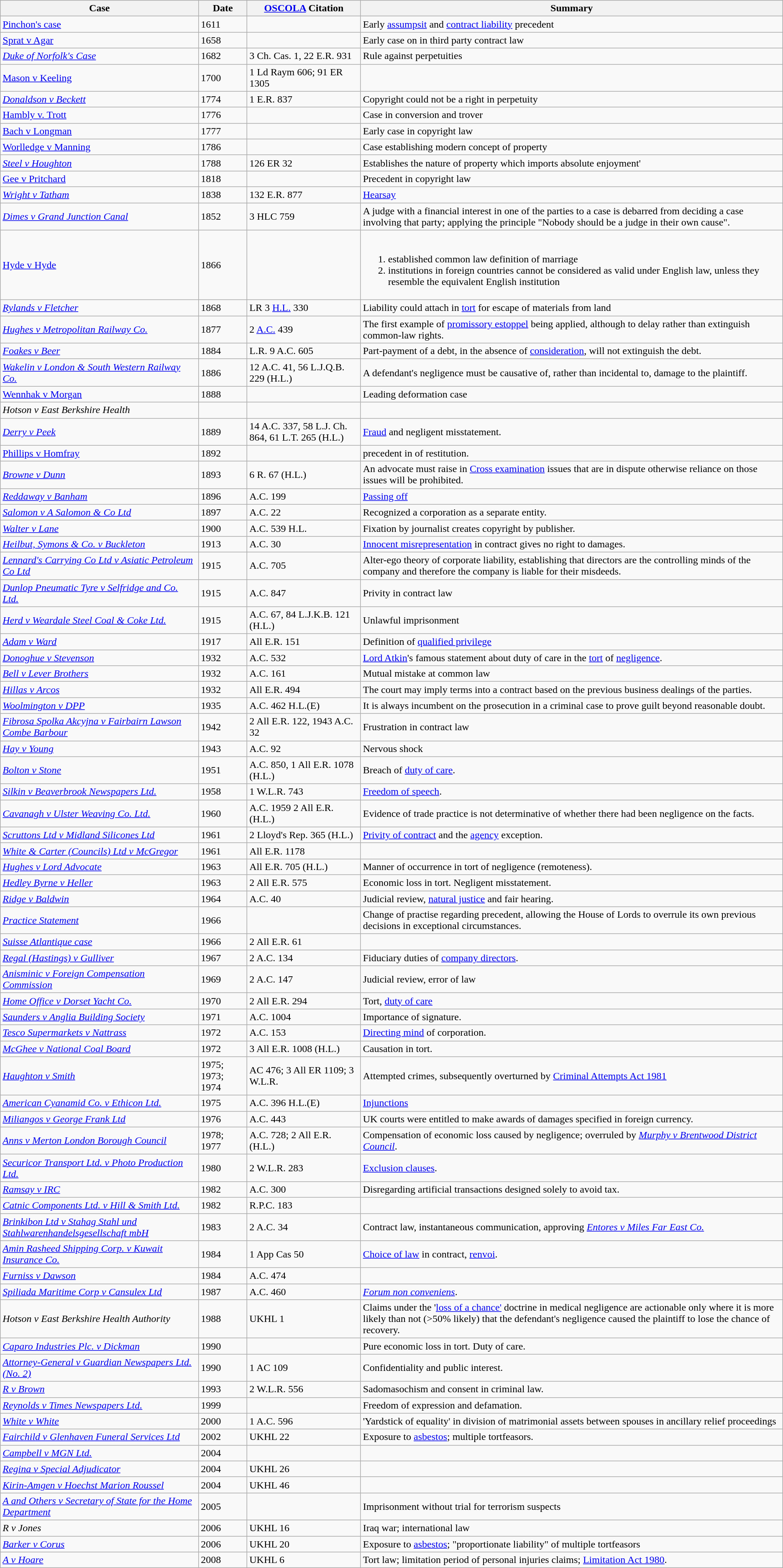<table class="wikitable sortable">
<tr>
<th>Case</th>
<th>Date</th>
<th><a href='#'>OSCOLA</a> Citation</th>
<th>Summary</th>
</tr>
<tr>
<td><a href='#'>Pinchon's case</a></td>
<td>1611</td>
<td></td>
<td>Early <a href='#'>assumpsit</a> and <a href='#'>contract liability</a>  precedent</td>
</tr>
<tr>
<td><a href='#'>Sprat v Agar</a></td>
<td>1658</td>
<td></td>
<td>Early case on in third party contract law</td>
</tr>
<tr>
<td><em><a href='#'>Duke of Norfolk's Case</a></em></td>
<td>1682</td>
<td>3 Ch. Cas. 1, 22 E.R. 931</td>
<td>Rule against perpetuities</td>
</tr>
<tr>
<td><a href='#'>Mason v Keeling</a></td>
<td>1700</td>
<td>1 Ld Raym 606; 91 ER 1305</td>
<td></td>
</tr>
<tr>
<td><em><a href='#'>Donaldson v Beckett</a></em></td>
<td>1774</td>
<td>1 E.R. 837</td>
<td>Copyright could not be a right in perpetuity</td>
</tr>
<tr>
<td><a href='#'>Hambly v. Trott</a></td>
<td>1776</td>
<td></td>
<td>Case in conversion and trover</td>
</tr>
<tr>
<td><a href='#'>Bach v Longman</a></td>
<td>1777</td>
<td></td>
<td>Early case in copyright law</td>
</tr>
<tr>
<td><a href='#'>Worlledge v Manning</a></td>
<td>1786</td>
<td></td>
<td>Case establishing modern concept of property</td>
</tr>
<tr>
<td><em><a href='#'>Steel v Houghton</a></em></td>
<td>1788</td>
<td>126 ER 32</td>
<td>Establishes the nature of property which imports absolute enjoyment'</td>
</tr>
<tr>
<td><a href='#'>Gee v Pritchard</a></td>
<td>1818</td>
<td></td>
<td>Precedent in copyright law</td>
</tr>
<tr>
<td><em><a href='#'>Wright v Tatham</a></em></td>
<td>1838</td>
<td>132 E.R. 877</td>
<td><a href='#'>Hearsay</a></td>
</tr>
<tr>
<td><em><a href='#'>Dimes v Grand Junction Canal</a></em></td>
<td>1852</td>
<td>3 HLC 759</td>
<td>A judge with a financial interest in one of the parties to a case is debarred from deciding a case involving that party; applying the principle "Nobody should be a judge in their own cause".</td>
</tr>
<tr>
<td><a href='#'>Hyde v Hyde</a></td>
<td>1866</td>
<td></td>
<td><br><ol><li>established common law definition of marriage</li><li>institutions in foreign countries cannot be considered as valid under English law, unless they resemble the equivalent English institution</li></ol></td>
</tr>
<tr>
<td><em><a href='#'>Rylands v Fletcher</a></em></td>
<td>1868</td>
<td>LR 3 <a href='#'>H.L.</a> 330</td>
<td>Liability could attach in <a href='#'>tort</a> for escape of materials from land</td>
</tr>
<tr>
<td><em><a href='#'>Hughes v Metropolitan Railway Co.</a></em></td>
<td>1877</td>
<td>2 <a href='#'>A.C.</a> 439</td>
<td>The first example of <a href='#'>promissory estoppel</a> being applied, although to delay rather than extinguish common-law rights.</td>
</tr>
<tr>
<td><em><a href='#'>Foakes v Beer</a></em></td>
<td>1884</td>
<td>L.R. 9 A.C. 605</td>
<td>Part-payment of a debt, in the absence of <a href='#'>consideration</a>, will not extinguish the debt.</td>
</tr>
<tr>
<td><em><a href='#'>Wakelin v London & South Western Railway Co.</a></em></td>
<td>1886</td>
<td>12 A.C. 41, 56 L.J.Q.B. 229 (H.L.)</td>
<td>A defendant's negligence must be causative of, rather than incidental to, damage to the plaintiff.</td>
</tr>
<tr>
<td><a href='#'>Wennhak v Morgan</a></td>
<td>1888</td>
<td></td>
<td>Leading deformation case</td>
</tr>
<tr>
<td><em>Hotson v East Berkshire Health</em></td>
<td></td>
<td></td>
<td></td>
</tr>
<tr>
<td><em><a href='#'>Derry v Peek</a></em></td>
<td>1889</td>
<td>14 A.C. 337, 58 L.J. Ch. 864, 61 L.T. 265 (H.L.)</td>
<td><a href='#'>Fraud</a> and negligent misstatement.</td>
</tr>
<tr>
<td><a href='#'>Phillips v Homfray</a></td>
<td>1892</td>
<td></td>
<td>precedent in of restitution.</td>
</tr>
<tr>
<td><em><a href='#'>Browne v Dunn</a></em></td>
<td>1893</td>
<td>6 R. 67 (H.L.)</td>
<td>An advocate must raise in <a href='#'>Cross examination</a> issues that are in dispute otherwise reliance on those issues will be prohibited.</td>
</tr>
<tr>
<td><em><a href='#'>Reddaway v Banham</a></em></td>
<td>1896</td>
<td>A.C. 199</td>
<td><a href='#'>Passing off</a></td>
</tr>
<tr>
<td><em><a href='#'>Salomon v A Salomon & Co Ltd</a></em></td>
<td>1897</td>
<td>A.C. 22</td>
<td>Recognized a corporation as a separate entity.</td>
</tr>
<tr>
<td><em><a href='#'>Walter v Lane</a></em></td>
<td>1900</td>
<td>A.C. 539 H.L.</td>
<td>Fixation by journalist creates copyright by publisher.</td>
</tr>
<tr>
<td><em><a href='#'>Heilbut, Symons & Co. v Buckleton</a></em></td>
<td>1913</td>
<td>A.C. 30</td>
<td><a href='#'>Innocent misrepresentation</a> in contract gives no right to damages.</td>
</tr>
<tr>
<td><em><a href='#'>Lennard's Carrying Co Ltd v Asiatic Petroleum Co Ltd</a></em></td>
<td>1915</td>
<td>A.C. 705</td>
<td>Alter-ego theory of corporate liability, establishing that directors are the controlling minds of the company and therefore the company is liable for their misdeeds.</td>
</tr>
<tr>
<td><em><a href='#'>Dunlop Pneumatic Tyre v Selfridge and Co. Ltd.</a></em></td>
<td>1915</td>
<td>A.C. 847</td>
<td>Privity in contract law</td>
</tr>
<tr>
<td><em><a href='#'>Herd v Weardale Steel Coal & Coke Ltd.</a></em></td>
<td>1915</td>
<td>A.C. 67, 84 L.J.K.B. 121 (H.L.)</td>
<td>Unlawful imprisonment</td>
</tr>
<tr>
<td><em><a href='#'>Adam v Ward</a></em></td>
<td>1917</td>
<td>All E.R. 151</td>
<td>Definition of <a href='#'>qualified privilege</a></td>
</tr>
<tr>
<td><em><a href='#'>Donoghue v Stevenson</a></em></td>
<td>1932</td>
<td>A.C. 532</td>
<td><a href='#'>Lord Atkin</a>'s famous statement about duty of care in the <a href='#'>tort</a> of <a href='#'>negligence</a>.</td>
</tr>
<tr>
<td><em><a href='#'>Bell v Lever Brothers</a></em></td>
<td>1932</td>
<td>A.C. 161</td>
<td>Mutual mistake at common law</td>
</tr>
<tr>
<td><em><a href='#'>Hillas v Arcos</a></em></td>
<td>1932</td>
<td>All E.R. 494</td>
<td>The court may imply terms into a contract based on the previous business dealings of the parties.</td>
</tr>
<tr>
<td><em><a href='#'>Woolmington v DPP</a></em></td>
<td>1935</td>
<td>A.C. 462 H.L.(E)</td>
<td>It is always incumbent on the prosecution in a criminal case to prove guilt beyond reasonable doubt.</td>
</tr>
<tr>
<td><em><a href='#'>Fibrosa Spolka Akcyjna v Fairbairn Lawson Combe Barbour</a></em></td>
<td>1942</td>
<td>2 All E.R. 122, 1943 A.C. 32</td>
<td>Frustration in contract law</td>
</tr>
<tr>
<td><em><a href='#'>Hay v Young</a></em></td>
<td>1943</td>
<td>A.C. 92</td>
<td>Nervous shock</td>
</tr>
<tr>
<td><em><a href='#'>Bolton v Stone</a></em></td>
<td>1951</td>
<td>A.C. 850, 1 All E.R. 1078 (H.L.)</td>
<td>Breach of <a href='#'>duty of care</a>.</td>
</tr>
<tr>
<td><em><a href='#'>Silkin v Beaverbrook Newspapers Ltd.</a></em></td>
<td>1958</td>
<td>1 W.L.R. 743</td>
<td><a href='#'>Freedom of speech</a>.</td>
</tr>
<tr>
<td><em><a href='#'>Cavanagh v Ulster Weaving Co. Ltd.</a></em></td>
<td>1960</td>
<td>A.C. 1959 2 All E.R. (H.L.)</td>
<td>Evidence of trade practice is not determinative of whether there had been negligence on the facts.</td>
</tr>
<tr>
<td><em><a href='#'>Scruttons Ltd v Midland Silicones Ltd</a></em></td>
<td>1961</td>
<td>2 Lloyd's Rep. 365 (H.L.)</td>
<td><a href='#'>Privity of contract</a> and the <a href='#'>agency</a> exception.</td>
</tr>
<tr>
<td><em><a href='#'>White & Carter (Councils) Ltd v McGregor</a></em></td>
<td>1961</td>
<td>All E.R. 1178</td>
<td></td>
</tr>
<tr>
<td><em><a href='#'>Hughes v Lord Advocate</a></em></td>
<td>1963</td>
<td>All E.R. 705 (H.L.)</td>
<td>Manner of occurrence in tort of negligence (remoteness).</td>
</tr>
<tr>
<td><em><a href='#'>Hedley Byrne v Heller</a></em></td>
<td>1963</td>
<td>2 All E.R. 575</td>
<td>Economic loss in tort.  Negligent misstatement.</td>
</tr>
<tr>
<td><em><a href='#'>Ridge v Baldwin</a></em></td>
<td>1964</td>
<td>A.C. 40</td>
<td>Judicial review, <a href='#'>natural justice</a> and fair hearing.</td>
</tr>
<tr>
<td><em><a href='#'>Practice Statement</a></em></td>
<td>1966</td>
<td></td>
<td>Change of practise regarding precedent, allowing the House of Lords to overrule its own previous decisions in exceptional circumstances.</td>
</tr>
<tr>
<td><em><a href='#'>Suisse Atlantique case</a></em></td>
<td>1966</td>
<td>2 All E.R. 61</td>
<td></td>
</tr>
<tr>
<td><em><a href='#'>Regal (Hastings) v Gulliver</a></em></td>
<td>1967</td>
<td>2 A.C. 134</td>
<td>Fiduciary duties of <a href='#'>company directors</a>.</td>
</tr>
<tr>
<td><em><a href='#'>Anisminic v Foreign Compensation Commission</a></em></td>
<td>1969</td>
<td>2 A.C. 147</td>
<td>Judicial review, error of law</td>
</tr>
<tr>
<td><em><a href='#'>Home Office v Dorset Yacht Co.</a></em></td>
<td>1970</td>
<td>2 All E.R. 294</td>
<td>Tort, <a href='#'>duty of care</a></td>
</tr>
<tr>
<td><em><a href='#'>Saunders v Anglia Building Society</a></em></td>
<td>1971</td>
<td>A.C. 1004</td>
<td>Importance of signature.</td>
</tr>
<tr>
<td><em><a href='#'>Tesco Supermarkets v Nattrass</a></em></td>
<td>1972</td>
<td>A.C. 153</td>
<td><a href='#'>Directing mind</a> of corporation.</td>
</tr>
<tr>
<td><em><a href='#'>McGhee v National Coal Board</a></em></td>
<td>1972</td>
<td>3 All E.R. 1008 (H.L.)</td>
<td>Causation in tort.</td>
</tr>
<tr>
<td><em><a href='#'>Haughton v Smith</a></em></td>
<td>1975; 1973; 1974</td>
<td>AC 476; 3 All ER 1109; 3 W.L.R.</td>
<td>Attempted crimes, subsequently overturned by <a href='#'>Criminal Attempts Act 1981</a></td>
</tr>
<tr>
<td><em><a href='#'>American Cyanamid Co. v Ethicon Ltd.</a></em></td>
<td>1975</td>
<td>A.C. 396 H.L.(E)</td>
<td><a href='#'>Injunctions</a></td>
</tr>
<tr>
<td><em><a href='#'>Miliangos v George Frank Ltd</a></em></td>
<td>1976</td>
<td>A.C. 443</td>
<td>UK courts were entitled to make awards of damages specified in foreign currency.</td>
</tr>
<tr>
<td><em><a href='#'>Anns v Merton London Borough Council</a></em></td>
<td>1978; 1977</td>
<td>A.C. 728; 2 All E.R. (H.L.)</td>
<td>Compensation of economic loss caused by negligence; overruled by <em><a href='#'>Murphy v Brentwood District Council</a></em>.</td>
</tr>
<tr>
<td><em><a href='#'>Securicor Transport Ltd. v Photo Production Ltd.</a></em></td>
<td>1980</td>
<td>2 W.L.R. 283</td>
<td><a href='#'>Exclusion clauses</a>.</td>
</tr>
<tr>
<td><em><a href='#'>Ramsay v IRC</a></em></td>
<td>1982</td>
<td>A.C. 300</td>
<td>Disregarding artificial transactions designed solely to avoid tax.</td>
</tr>
<tr>
<td><em><a href='#'>Catnic Components Ltd. v Hill & Smith Ltd.</a></em></td>
<td>1982</td>
<td>R.P.C. 183</td>
<td></td>
</tr>
<tr>
<td><em><a href='#'>Brinkibon Ltd v Stahag Stahl und Stahlwarenhandelsgesellschaft mbH</a></em></td>
<td>1983</td>
<td>2 A.C. 34</td>
<td>Contract law, instantaneous communication, approving <em><a href='#'>Entores v Miles Far East Co.</a></em></td>
</tr>
<tr>
<td><em><a href='#'>Amin Rasheed Shipping Corp. v Kuwait Insurance Co.</a></em></td>
<td>1984</td>
<td>1 App Cas 50</td>
<td><a href='#'>Choice of law</a> in contract, <a href='#'>renvoi</a>.</td>
</tr>
<tr>
<td><em><a href='#'>Furniss v Dawson</a></em></td>
<td>1984</td>
<td>A.C. 474</td>
<td></td>
</tr>
<tr>
<td><em><a href='#'>Spiliada Maritime Corp v Cansulex Ltd</a></em></td>
<td>1987</td>
<td>A.C. 460</td>
<td><em><a href='#'>Forum non conveniens</a></em>.</td>
</tr>
<tr>
<td><em>Hotson v East Berkshire Health Authority</em></td>
<td>1988</td>
<td>UKHL 1</td>
<td>Claims under the '<a href='#'>loss of a chance'</a> doctrine in medical negligence are actionable only where it is more likely than not (>50% likely) that the defendant's negligence caused the plaintiff to lose the chance of recovery.</td>
</tr>
<tr>
<td><em><a href='#'>Caparo Industries Plc. v Dickman</a></em></td>
<td>1990</td>
<td></td>
<td>Pure economic loss in tort.  Duty of care.</td>
</tr>
<tr>
<td><em><a href='#'>Attorney-General v Guardian Newspapers Ltd. (No. 2)</a></em></td>
<td>1990</td>
<td>1 AC 109</td>
<td>Confidentiality and public interest.</td>
</tr>
<tr>
<td><em><a href='#'>R v Brown</a></em></td>
<td>1993</td>
<td>2 W.L.R. 556</td>
<td>Sadomasochism and consent in criminal law.</td>
</tr>
<tr>
<td><em><a href='#'>Reynolds v Times Newspapers Ltd.</a></em></td>
<td>1999</td>
<td></td>
<td>Freedom of expression and defamation.</td>
</tr>
<tr>
<td><em><a href='#'>White v White</a></em></td>
<td>2000</td>
<td>1 A.C. 596</td>
<td>'Yardstick of equality' in division of matrimonial assets between spouses in ancillary relief proceedings</td>
</tr>
<tr>
<td><em><a href='#'>Fairchild v Glenhaven Funeral Services Ltd</a></em></td>
<td>2002</td>
<td>UKHL 22</td>
<td>Exposure to <a href='#'>asbestos</a>; multiple tortfeasors.</td>
</tr>
<tr>
<td><em><a href='#'>Campbell v MGN Ltd.</a></em></td>
<td>2004</td>
<td></td>
<td></td>
</tr>
<tr>
<td><em><a href='#'>Regina v Special Adjudicator</a></em></td>
<td>2004</td>
<td>UKHL 26</td>
<td></td>
</tr>
<tr>
<td><em><a href='#'>Kirin-Amgen v Hoechst Marion Roussel</a></em></td>
<td>2004</td>
<td>UKHL 46</td>
<td></td>
</tr>
<tr>
<td><em><a href='#'>A and Others v Secretary of State for the Home Department</a></em></td>
<td>2005</td>
<td></td>
<td>Imprisonment without trial for terrorism suspects</td>
</tr>
<tr>
<td><em>R v Jones</em></td>
<td>2006</td>
<td>UKHL 16</td>
<td>Iraq war; international law</td>
</tr>
<tr>
<td><em><a href='#'>Barker v Corus</a></em></td>
<td>2006</td>
<td>UKHL 20</td>
<td>Exposure to <a href='#'>asbestos</a>; "proportionate liability" of multiple tortfeasors</td>
</tr>
<tr>
<td><em><a href='#'>A v Hoare</a></em></td>
<td>2008</td>
<td>UKHL 6</td>
<td>Tort law; limitation period of personal injuries claims; <a href='#'>Limitation Act 1980</a>.</td>
</tr>
</table>
